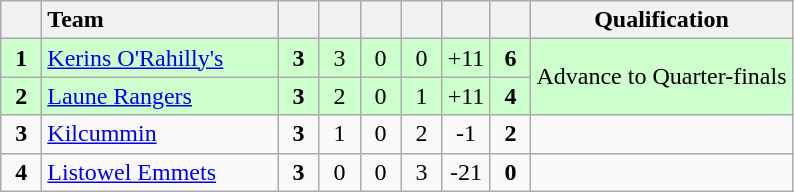<table class="wikitable" style="text-align:center">
<tr>
<th width="20"></th>
<th width="150" style="text-align:left;">Team</th>
<th width="20"></th>
<th width="20"></th>
<th width="20"></th>
<th width="20"></th>
<th width="20"></th>
<th width="20"></th>
<th>Qualification</th>
</tr>
<tr style="background:#ccffcc">
<td><strong>1</strong></td>
<td align="left"> <a href='#'>Kerins O'Rahilly's</a></td>
<td><strong>3</strong></td>
<td>3</td>
<td>0</td>
<td>0</td>
<td>+11</td>
<td><strong>6</strong></td>
<td rowspan="2">Advance to Quarter-finals</td>
</tr>
<tr style="background:#ccffcc">
<td><strong>2</strong></td>
<td align="left"> <a href='#'>Laune Rangers</a></td>
<td><strong>3</strong></td>
<td>2</td>
<td>0</td>
<td>1</td>
<td>+11</td>
<td><strong>4</strong></td>
</tr>
<tr>
<td><strong>3</strong></td>
<td align="left"> <a href='#'>Kilcummin</a></td>
<td><strong>3</strong></td>
<td>1</td>
<td>0</td>
<td>2</td>
<td>-1</td>
<td><strong>2</strong></td>
<td></td>
</tr>
<tr>
<td><strong>4</strong></td>
<td align="left"> <a href='#'>Listowel Emmets</a></td>
<td><strong>3</strong></td>
<td>0</td>
<td>0</td>
<td>3</td>
<td>-21</td>
<td><strong>0</strong></td>
<td></td>
</tr>
</table>
